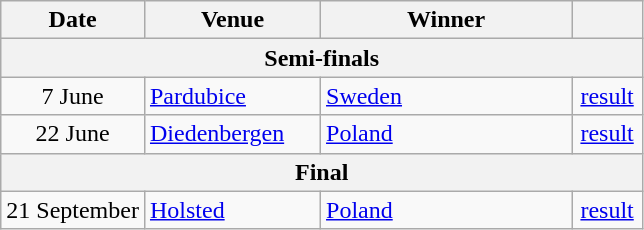<table class=wikitable>
<tr>
<th>Date</th>
<th width=110px>Venue</th>
<th width=160px>Winner</th>
<th width=40px></th>
</tr>
<tr>
<th colspan=4>Semi-finals</th>
</tr>
<tr>
<td align=center>7 June</td>
<td> <a href='#'>Pardubice</a></td>
<td> <a href='#'>Sweden</a></td>
<td align=center><a href='#'>result</a></td>
</tr>
<tr>
<td align=center>22 June</td>
<td> <a href='#'>Diedenbergen</a></td>
<td> <a href='#'>Poland</a></td>
<td align=center><a href='#'>result</a></td>
</tr>
<tr>
<th colspan=4>Final</th>
</tr>
<tr>
<td align=center>21 September</td>
<td> <a href='#'>Holsted</a></td>
<td> <a href='#'>Poland</a></td>
<td align=center><a href='#'>result</a></td>
</tr>
</table>
